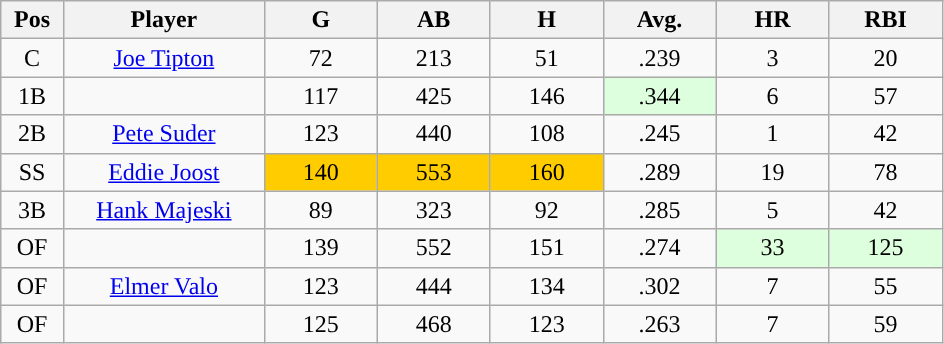<table class="wikitable sortable">
<tr>
<th bgcolor="#DDDDFF" width="5%">Pos</th>
<th bgcolor="#DDDDFF" width="16%">Player</th>
<th bgcolor="#DDDDFF" width="9%">G</th>
<th bgcolor="#DDDDFF" width="9%">AB</th>
<th bgcolor="#DDDDFF" width="9%">H</th>
<th bgcolor="#DDDDFF" width="9%">Avg.</th>
<th bgcolor="#DDDDFF" width="9%">HR</th>
<th bgcolor="#DDDDFF" width="9%">RBI</th>
</tr>
<tr align="center">
<td>C</td>
<td><a href='#'>Joe Tipton</a></td>
<td>72</td>
<td>213</td>
<td>51</td>
<td>.239</td>
<td>3</td>
<td>20</td>
</tr>
<tr align="center">
<td>1B</td>
<td></td>
<td>117</td>
<td>425</td>
<td>146</td>
<td style="background:#DDFFDD;">.344</td>
<td>6</td>
<td>57</td>
</tr>
<tr align="center">
<td>2B</td>
<td><a href='#'>Pete Suder</a></td>
<td>123</td>
<td>440</td>
<td>108</td>
<td>.245</td>
<td>1</td>
<td>42</td>
</tr>
<tr align="center">
<td>SS</td>
<td><a href='#'>Eddie Joost</a></td>
<td style="background:#fc0;">140</td>
<td style="background:#fc0;">553</td>
<td style="background:#fc0;">160</td>
<td>.289</td>
<td>19</td>
<td>78</td>
</tr>
<tr align="center">
<td>3B</td>
<td><a href='#'>Hank Majeski</a></td>
<td>89</td>
<td>323</td>
<td>92</td>
<td>.285</td>
<td>5</td>
<td>42</td>
</tr>
<tr align="center">
<td>OF</td>
<td></td>
<td>139</td>
<td>552</td>
<td>151</td>
<td>.274</td>
<td style="background:#DDFFDD;">33</td>
<td style="background:#DDFFDD;">125</td>
</tr>
<tr align="center">
<td>OF</td>
<td><a href='#'>Elmer Valo</a></td>
<td>123</td>
<td>444</td>
<td>134</td>
<td>.302</td>
<td>7</td>
<td>55</td>
</tr>
<tr align="center">
<td>OF</td>
<td></td>
<td>125</td>
<td>468</td>
<td>123</td>
<td>.263</td>
<td>7</td>
<td>59</td>
</tr>
</table>
